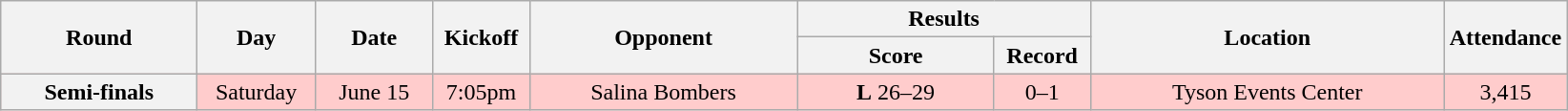<table class="wikitable">
<tr>
<th rowspan="2" width="130">Round</th>
<th rowspan="2" width="75">Day</th>
<th rowspan="2" width="75">Date</th>
<th rowspan="2" width="60">Kickoff</th>
<th rowspan="2" width="180">Opponent</th>
<th colspan="2" width="180">Results</th>
<th rowspan="2" width="240">Location</th>
<th rowspan="2" width=>Attendance</th>
</tr>
<tr>
<th width="130">Score</th>
<th width="60">Record</th>
</tr>
<tr align="center" bgcolor="#FFCCCC">
<th>Semi-finals</th>
<td>Saturday</td>
<td>June 15</td>
<td>7:05pm</td>
<td>Salina Bombers</td>
<td><strong>L</strong> 26–29</td>
<td>0–1</td>
<td>Tyson Events Center</td>
<td>3,415</td>
</tr>
</table>
